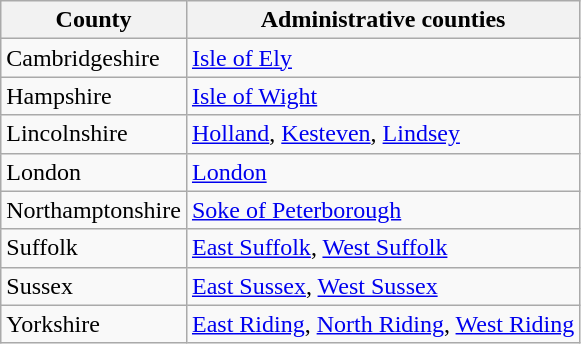<table class="wikitable">
<tr>
<th>County</th>
<th>Administrative counties</th>
</tr>
<tr>
<td>Cambridgeshire</td>
<td><a href='#'>Isle of Ely</a></td>
</tr>
<tr>
<td>Hampshire</td>
<td><a href='#'>Isle of Wight</a></td>
</tr>
<tr>
<td>Lincolnshire</td>
<td><a href='#'>Holland</a>, <a href='#'>Kesteven</a>, <a href='#'>Lindsey</a></td>
</tr>
<tr>
<td>London</td>
<td><a href='#'>London</a></td>
</tr>
<tr>
<td>Northamptonshire</td>
<td><a href='#'>Soke of Peterborough</a></td>
</tr>
<tr>
<td>Suffolk</td>
<td><a href='#'>East Suffolk</a>, <a href='#'>West Suffolk</a></td>
</tr>
<tr>
<td>Sussex</td>
<td><a href='#'>East Sussex</a>, <a href='#'>West Sussex</a></td>
</tr>
<tr>
<td>Yorkshire</td>
<td><a href='#'>East Riding</a>, <a href='#'>North Riding</a>, <a href='#'>West Riding</a></td>
</tr>
</table>
